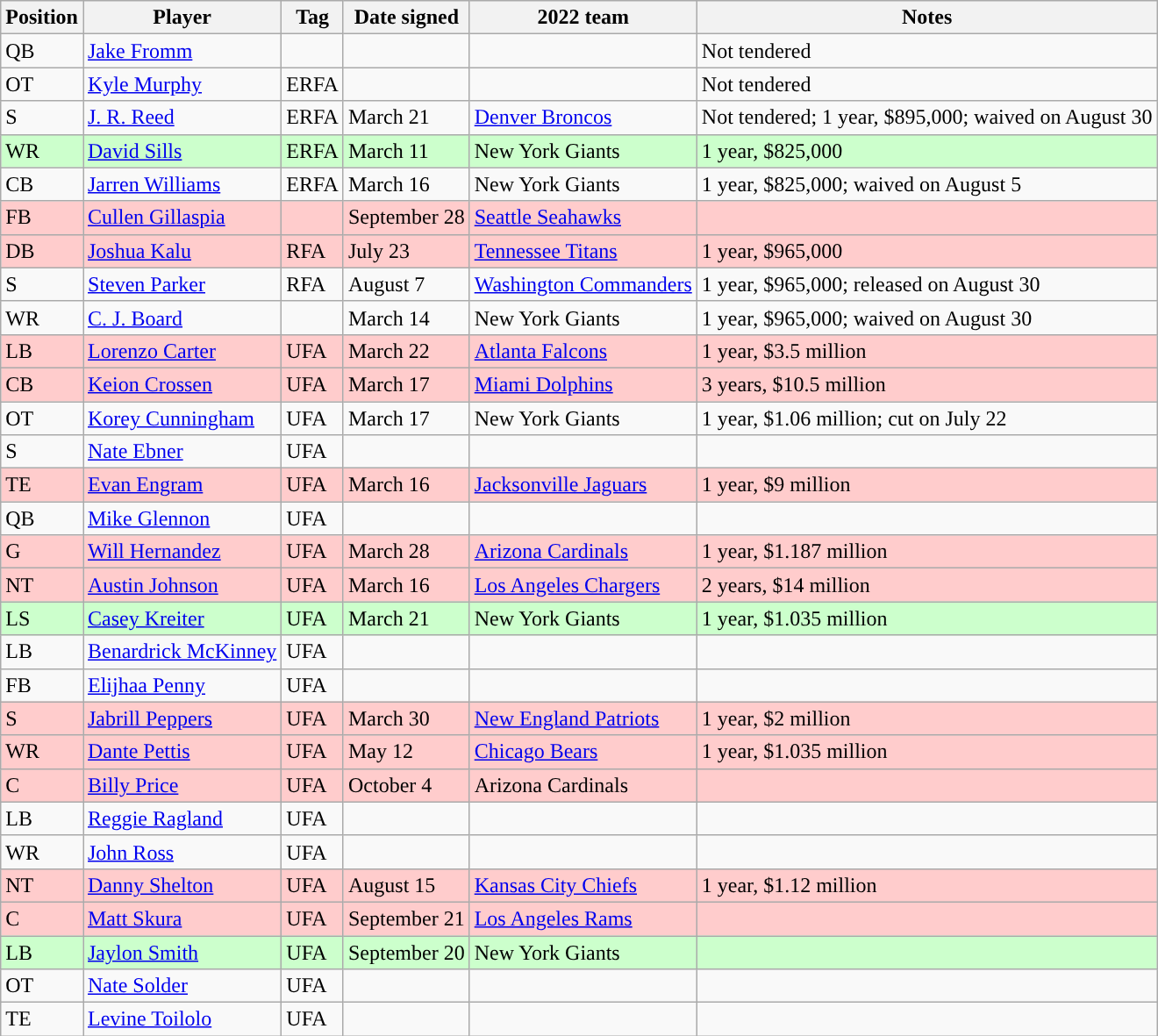<table class="wikitable">
<tr>
<th>Position</th>
<th>Player</th>
<th>Tag</th>
<th>Date signed</th>
<th>2022 team</th>
<th>Notes</th>
</tr>
<tr>
<td>QB</td>
<td><a href='#'>Jake Fromm</a></td>
<td></td>
<td></td>
<td></td>
<td>Not tendered</td>
</tr>
<tr>
<td>OT</td>
<td><a href='#'>Kyle Murphy</a></td>
<td>ERFA</td>
<td></td>
<td></td>
<td>Not tendered</td>
</tr>
<tr>
<td>S</td>
<td><a href='#'>J. R. Reed</a></td>
<td>ERFA</td>
<td>March 21</td>
<td><a href='#'>Denver Broncos</a></td>
<td>Not tendered; 1 year, $895,000; waived on August 30</td>
</tr>
<tr bgcolor="#ccffcc">
<td>WR</td>
<td><a href='#'>David Sills</a></td>
<td>ERFA</td>
<td>March 11</td>
<td>New York Giants</td>
<td>1 year, $825,000</td>
</tr>
<tr>
<td>CB</td>
<td><a href='#'>Jarren Williams</a></td>
<td>ERFA</td>
<td>March 16</td>
<td>New York Giants</td>
<td>1 year, $825,000; waived on August 5</td>
</tr>
<tr bgcolor="#ffcccc">
<td>FB</td>
<td><a href='#'>Cullen Gillaspia</a></td>
<td></td>
<td>September 28</td>
<td><a href='#'>Seattle Seahawks</a></td>
<td></td>
</tr>
<tr bgcolor="#ffcccc">
<td>DB</td>
<td><a href='#'>Joshua Kalu</a></td>
<td>RFA</td>
<td>July 23</td>
<td><a href='#'>Tennessee Titans</a></td>
<td>1 year, $965,000</td>
</tr>
<tr>
<td>S</td>
<td><a href='#'>Steven Parker</a></td>
<td>RFA</td>
<td>August 7</td>
<td><a href='#'>Washington Commanders</a></td>
<td>1 year, $965,000; released on August 30</td>
</tr>
<tr>
<td>WR</td>
<td><a href='#'>C. J. Board</a></td>
<td></td>
<td>March 14</td>
<td>New York Giants</td>
<td>1 year, $965,000; waived on August 30</td>
</tr>
<tr bgcolor="#ffcccc">
<td>LB</td>
<td><a href='#'>Lorenzo Carter</a></td>
<td>UFA</td>
<td>March 22</td>
<td><a href='#'>Atlanta Falcons</a></td>
<td>1 year, $3.5 million</td>
</tr>
<tr bgcolor="#ffcccc">
<td>CB</td>
<td><a href='#'>Keion Crossen</a></td>
<td>UFA</td>
<td>March 17</td>
<td><a href='#'>Miami Dolphins</a></td>
<td>3 years, $10.5 million</td>
</tr>
<tr>
<td>OT</td>
<td><a href='#'>Korey Cunningham</a></td>
<td>UFA</td>
<td>March 17</td>
<td>New York Giants</td>
<td>1 year, $1.06 million; cut on July 22</td>
</tr>
<tr>
<td>S</td>
<td><a href='#'>Nate Ebner</a></td>
<td>UFA</td>
<td></td>
<td></td>
<td></td>
</tr>
<tr bgcolor="#ffcccc">
<td>TE</td>
<td><a href='#'>Evan Engram</a></td>
<td>UFA</td>
<td>March 16</td>
<td><a href='#'>Jacksonville Jaguars</a></td>
<td>1 year, $9 million</td>
</tr>
<tr>
<td>QB</td>
<td><a href='#'>Mike Glennon</a></td>
<td>UFA</td>
<td></td>
<td></td>
<td></td>
</tr>
<tr bgcolor="#ffcccc">
<td>G</td>
<td><a href='#'>Will Hernandez</a></td>
<td>UFA</td>
<td>March 28</td>
<td><a href='#'>Arizona Cardinals</a></td>
<td>1 year, $1.187 million</td>
</tr>
<tr bgcolor="#ffcccc">
<td>NT</td>
<td><a href='#'>Austin Johnson</a></td>
<td>UFA</td>
<td>March 16</td>
<td><a href='#'>Los Angeles Chargers</a></td>
<td>2 years, $14 million</td>
</tr>
<tr bgcolor="#ccffcc">
<td>LS</td>
<td><a href='#'>Casey Kreiter</a></td>
<td>UFA</td>
<td>March 21</td>
<td>New York Giants</td>
<td>1 year, $1.035 million</td>
</tr>
<tr>
<td>LB</td>
<td><a href='#'>Benardrick McKinney</a></td>
<td>UFA</td>
<td></td>
<td></td>
<td></td>
</tr>
<tr>
<td>FB</td>
<td><a href='#'>Elijhaa Penny</a></td>
<td>UFA</td>
<td></td>
<td></td>
<td></td>
</tr>
<tr bgcolor="#ffcccc">
<td>S</td>
<td><a href='#'>Jabrill Peppers</a></td>
<td>UFA</td>
<td>March 30</td>
<td><a href='#'>New England Patriots</a></td>
<td>1 year, $2 million</td>
</tr>
<tr bgcolor="#ffcccc">
<td>WR</td>
<td><a href='#'>Dante Pettis</a></td>
<td>UFA</td>
<td>May 12</td>
<td><a href='#'>Chicago Bears</a></td>
<td>1 year, $1.035 million</td>
</tr>
<tr bgcolor="#ffcccc">
<td>C</td>
<td><a href='#'>Billy Price</a></td>
<td>UFA</td>
<td>October 4</td>
<td>Arizona Cardinals</td>
<td></td>
</tr>
<tr>
<td>LB</td>
<td><a href='#'>Reggie Ragland</a></td>
<td>UFA</td>
<td></td>
<td></td>
<td></td>
</tr>
<tr>
<td>WR</td>
<td><a href='#'>John Ross</a></td>
<td>UFA</td>
<td></td>
<td></td>
<td></td>
</tr>
<tr bgcolor="#ffcccc">
<td>NT</td>
<td><a href='#'>Danny Shelton</a></td>
<td>UFA</td>
<td>August 15</td>
<td><a href='#'>Kansas City Chiefs</a></td>
<td>1 year, $1.12 million</td>
</tr>
<tr bgcolor="#ffcccc">
<td>C</td>
<td><a href='#'>Matt Skura</a></td>
<td>UFA</td>
<td>September 21</td>
<td><a href='#'>Los Angeles Rams</a></td>
<td></td>
</tr>
<tr bgcolor="#ccffcc">
<td>LB</td>
<td><a href='#'>Jaylon Smith</a></td>
<td>UFA</td>
<td>September 20</td>
<td>New York Giants</td>
<td></td>
</tr>
<tr>
<td>OT</td>
<td><a href='#'>Nate Solder</a></td>
<td>UFA</td>
<td></td>
<td></td>
<td></td>
</tr>
<tr>
<td>TE</td>
<td><a href='#'>Levine Toilolo</a></td>
<td>UFA</td>
<td></td>
<td></td>
<td></td>
</tr>
</table>
